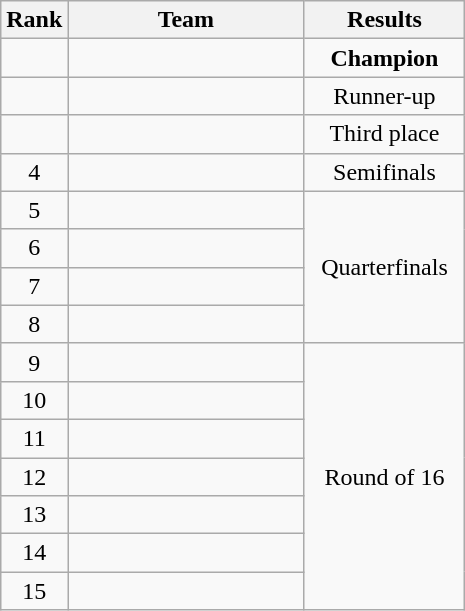<table class="wikitable" style="text-align:center">
<tr>
<th width="25">Rank</th>
<th width="150">Team</th>
<th width="100">Results</th>
</tr>
<tr>
<td></td>
<td align="left"><strong></strong></td>
<td><strong>Champion</strong></td>
</tr>
<tr>
<td></td>
<td align="left"></td>
<td>Runner-up</td>
</tr>
<tr>
<td></td>
<td align="left"></td>
<td>Third place</td>
</tr>
<tr>
<td>4</td>
<td align="left"></td>
<td>Semifinals</td>
</tr>
<tr>
<td>5</td>
<td align="left"></td>
<td rowspan="4">Quarterfinals</td>
</tr>
<tr>
<td>6</td>
<td align="left"></td>
</tr>
<tr>
<td>7</td>
<td align="left"></td>
</tr>
<tr>
<td>8</td>
<td align="left"></td>
</tr>
<tr>
<td>9</td>
<td align="left"></td>
<td rowspan="7">Round of 16</td>
</tr>
<tr>
<td>10</td>
<td align="left"></td>
</tr>
<tr>
<td>11</td>
<td align="left"></td>
</tr>
<tr>
<td>12</td>
<td align="left"></td>
</tr>
<tr>
<td>13</td>
<td align="left"></td>
</tr>
<tr>
<td>14</td>
<td align="left"></td>
</tr>
<tr>
<td>15</td>
<td align="left"></td>
</tr>
</table>
